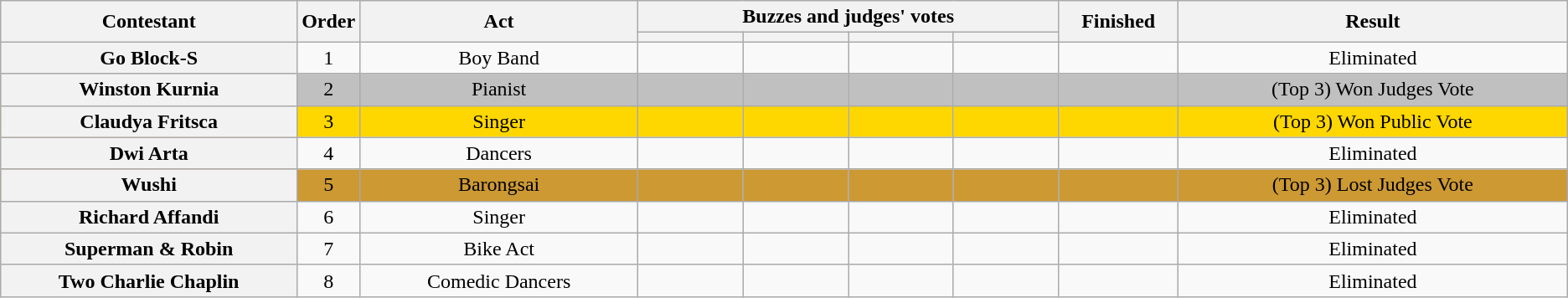<table class="wikitable plainrowheaders sortable" style="text-align:center;">
<tr>
<th scope="col" rowspan="2" class="unsortable" style="width:17em;">Contestant</th>
<th scope="col" rowspan="2" style="width:1em;">Order</th>
<th scope="col" rowspan="2" class="unsortable" style="width:16em;">Act</th>
<th colspan="4">Buzzes and judges' votes</th>
<th scope="col" rowspan="2" style="width:6em;">Finished</th>
<th scope="col" rowspan="2" style="width:23em;">Result</th>
</tr>
<tr>
<th scope="col" style="width:6em;"></th>
<th scope="col" style="width:6em;"></th>
<th scope="col" style="width:6em;"></th>
<th scope="col" style="width:6em;"></th>
</tr>
<tr>
<th scope="row">Go Block-S</th>
<td>1</td>
<td>Boy Band</td>
<td></td>
<td></td>
<td></td>
<td></td>
<td></td>
<td>Eliminated</td>
</tr>
<tr bgcolor=silver>
<th scope="row">Winston Kurnia</th>
<td>2</td>
<td>Pianist</td>
<td></td>
<td></td>
<td></td>
<td></td>
<td></td>
<td>(Top 3) Won Judges Vote</td>
</tr>
<tr bgcolor=gold>
<th scope="row">Claudya Fritsca</th>
<td>3</td>
<td>Singer</td>
<td></td>
<td></td>
<td></td>
<td></td>
<td></td>
<td>(Top 3) Won Public Vote</td>
</tr>
<tr>
<th scope="row">Dwi Arta</th>
<td>4</td>
<td>Dancers</td>
<td></td>
<td></td>
<td></td>
<td></td>
<td></td>
<td>Eliminated</td>
</tr>
<tr bgcolor=#cc9933>
<th scope="row">Wushi</th>
<td>5</td>
<td>Barongsai</td>
<td></td>
<td></td>
<td></td>
<td></td>
<td></td>
<td>(Top 3) Lost Judges Vote</td>
</tr>
<tr>
<th scope="row">Richard Affandi</th>
<td>6</td>
<td>Singer</td>
<td></td>
<td></td>
<td></td>
<td></td>
<td></td>
<td>Eliminated</td>
</tr>
<tr>
<th scope="row">Superman & Robin</th>
<td>7</td>
<td>Bike Act</td>
<td></td>
<td></td>
<td></td>
<td></td>
<td></td>
<td>Eliminated</td>
</tr>
<tr>
<th scope="row">Two Charlie Chaplin</th>
<td>8</td>
<td>Comedic Dancers</td>
<td></td>
<td></td>
<td></td>
<td></td>
<td></td>
<td>Eliminated</td>
</tr>
</table>
